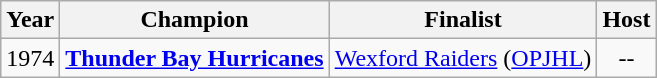<table class="wikitable">
<tr align="center">
<th>Year</th>
<th>Champion</th>
<th>Finalist</th>
<th>Host</th>
</tr>
<tr align="center">
<td>1974</td>
<td><strong><a href='#'>Thunder Bay Hurricanes</a></strong></td>
<td><a href='#'>Wexford Raiders</a> (<a href='#'>OPJHL</a>)</td>
<td>--</td>
</tr>
</table>
